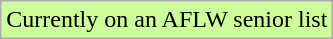<table class="wikitable">
<tr bgcolor="#CCFF99">
<td>Currently on an AFLW senior list</td>
</tr>
</table>
